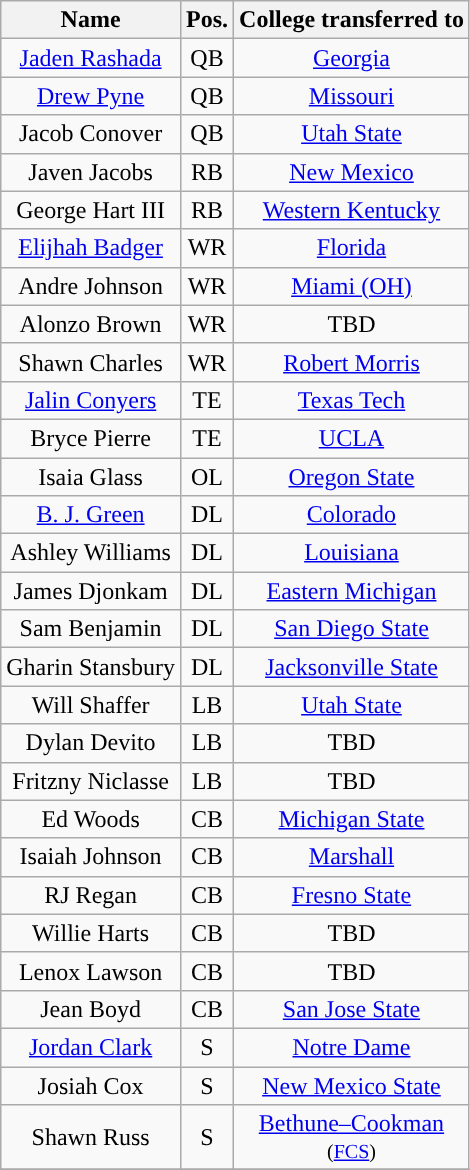<table class="wikitable sortable sortable" style="text-align: center">
<tr style="text-align:center">
<th style="text-align:center; ">Name</th>
<th style="text-align:center; ">Pos.</th>
<th style="text-align:center; ">College transferred to</th>
</tr>
<tr>
<td><a href='#'>Jaden Rashada</a></td>
<td>QB</td>
<td><a href='#'>Georgia</a></td>
</tr>
<tr>
<td><a href='#'>Drew Pyne</a></td>
<td>QB</td>
<td><a href='#'>Missouri</a></td>
</tr>
<tr>
<td>Jacob Conover</td>
<td>QB</td>
<td><a href='#'>Utah State</a></td>
</tr>
<tr>
<td>Javen Jacobs</td>
<td>RB</td>
<td><a href='#'>New Mexico</a></td>
</tr>
<tr>
<td>George Hart III</td>
<td>RB</td>
<td><a href='#'>Western Kentucky</a></td>
</tr>
<tr>
<td><a href='#'>Elijhah Badger</a></td>
<td>WR</td>
<td><a href='#'>Florida</a></td>
</tr>
<tr>
<td>Andre Johnson</td>
<td>WR</td>
<td><a href='#'>Miami (OH)</a></td>
</tr>
<tr>
<td>Alonzo Brown</td>
<td>WR</td>
<td>TBD</td>
</tr>
<tr>
<td>Shawn Charles</td>
<td>WR</td>
<td><a href='#'>Robert Morris</a></td>
</tr>
<tr>
<td><a href='#'>Jalin Conyers</a></td>
<td>TE</td>
<td><a href='#'>Texas Tech</a></td>
</tr>
<tr>
<td>Bryce Pierre</td>
<td>TE</td>
<td><a href='#'>UCLA</a></td>
</tr>
<tr>
<td>Isaia Glass</td>
<td>OL</td>
<td><a href='#'>Oregon State</a></td>
</tr>
<tr>
<td><a href='#'>B. J. Green</a></td>
<td>DL</td>
<td><a href='#'>Colorado</a></td>
</tr>
<tr>
<td>Ashley Williams</td>
<td>DL</td>
<td><a href='#'>Louisiana</a></td>
</tr>
<tr>
<td>James Djonkam</td>
<td>DL</td>
<td><a href='#'>Eastern Michigan</a></td>
</tr>
<tr>
<td>Sam Benjamin</td>
<td>DL</td>
<td><a href='#'>San Diego State</a></td>
</tr>
<tr>
<td>Gharin Stansbury</td>
<td>DL</td>
<td><a href='#'>Jacksonville State</a></td>
</tr>
<tr>
<td>Will Shaffer</td>
<td>LB</td>
<td><a href='#'>Utah State</a></td>
</tr>
<tr>
<td>Dylan Devito</td>
<td>LB</td>
<td>TBD</td>
</tr>
<tr>
<td>Fritzny Niclasse</td>
<td>LB</td>
<td>TBD</td>
</tr>
<tr>
<td>Ed Woods</td>
<td>CB</td>
<td><a href='#'>Michigan State</a></td>
</tr>
<tr>
<td>Isaiah Johnson</td>
<td>CB</td>
<td><a href='#'>Marshall</a></td>
</tr>
<tr>
<td>RJ Regan</td>
<td>CB</td>
<td><a href='#'>Fresno State</a></td>
</tr>
<tr>
<td>Willie Harts</td>
<td>CB</td>
<td>TBD</td>
</tr>
<tr>
<td>Lenox Lawson</td>
<td>CB</td>
<td>TBD</td>
</tr>
<tr>
<td>Jean Boyd</td>
<td>CB</td>
<td><a href='#'>San Jose State</a></td>
</tr>
<tr>
<td><a href='#'>Jordan Clark</a></td>
<td>S</td>
<td><a href='#'>Notre Dame</a></td>
</tr>
<tr>
<td>Josiah Cox</td>
<td>S</td>
<td><a href='#'>New Mexico State</a></td>
</tr>
<tr>
<td>Shawn Russ</td>
<td>S</td>
<td><a href='#'>Bethune–Cookman</a><br><small>(<a href='#'>FCS</a>)</small></td>
</tr>
<tr>
</tr>
</table>
